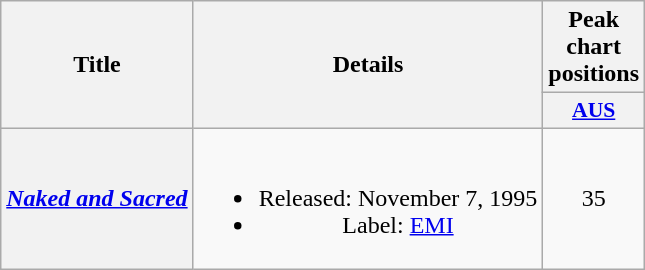<table class="wikitable plainrowheaders" style="text-align:center">
<tr>
<th scope="col" rowspan="2">Title</th>
<th scope="col" rowspan="2">Details</th>
<th scope="col" colspan="1">Peak chart positions</th>
</tr>
<tr>
<th style="width:4em;font-size:90%"><a href='#'>AUS</a><br></th>
</tr>
<tr>
<th scope="row"><em><a href='#'>Naked and Sacred</a></em></th>
<td><br><ul><li>Released: November 7, 1995</li><li>Label: <a href='#'>EMI</a></li></ul></td>
<td>35</td>
</tr>
</table>
